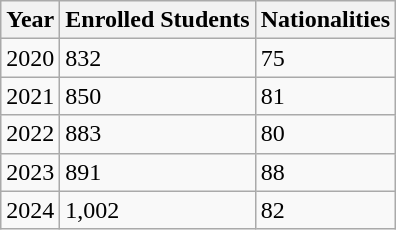<table class="wikitable">
<tr>
<th>Year</th>
<th>Enrolled Students</th>
<th>Nationalities</th>
</tr>
<tr>
<td>2020</td>
<td>832</td>
<td>75</td>
</tr>
<tr>
<td>2021</td>
<td>850</td>
<td>81</td>
</tr>
<tr>
<td>2022</td>
<td>883</td>
<td>80</td>
</tr>
<tr>
<td>2023</td>
<td>891</td>
<td>88</td>
</tr>
<tr>
<td>2024</td>
<td>1,002</td>
<td>82</td>
</tr>
</table>
